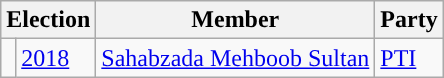<table class="wikitable">
<tr>
<th colspan="2">Election</th>
<th>Member</th>
<th>Party</th>
</tr>
<tr>
<td style="background-color: "></td>
<td><a href='#'>2018</a></td>
<td><a href='#'>Sahabzada Mehboob Sultan</a></td>
<td><a href='#'>PTI</a></td>
</tr>
</table>
